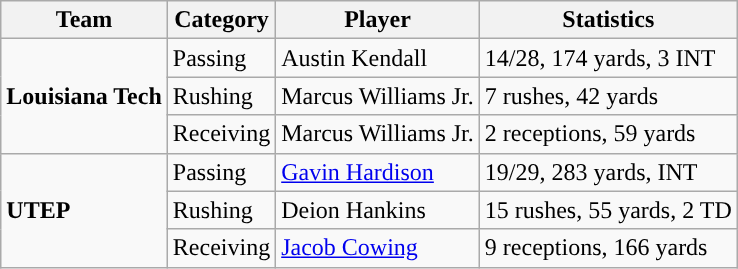<table class="wikitable" style="float: right;">
<tr>
<th>Team</th>
<th>Category</th>
<th>Player</th>
<th>Statistics</th>
</tr>
<tr>
<td rowspan=3><strong>Louisiana Tech</strong></td>
<td>Passing</td>
<td>Austin Kendall</td>
<td>14/28, 174 yards, 3 INT</td>
</tr>
<tr>
<td>Rushing</td>
<td>Marcus Williams Jr.</td>
<td>7 rushes, 42 yards</td>
</tr>
<tr>
<td>Receiving</td>
<td>Marcus Williams Jr.</td>
<td>2 receptions, 59 yards</td>
</tr>
<tr>
<td rowspan=3><strong>UTEP</strong></td>
<td>Passing</td>
<td><a href='#'>Gavin Hardison</a></td>
<td>19/29, 283 yards, INT</td>
</tr>
<tr>
<td>Rushing</td>
<td>Deion Hankins</td>
<td>15 rushes, 55 yards, 2 TD</td>
</tr>
<tr>
<td>Receiving</td>
<td><a href='#'>Jacob Cowing</a></td>
<td>9 receptions, 166 yards</td>
</tr>
</table>
